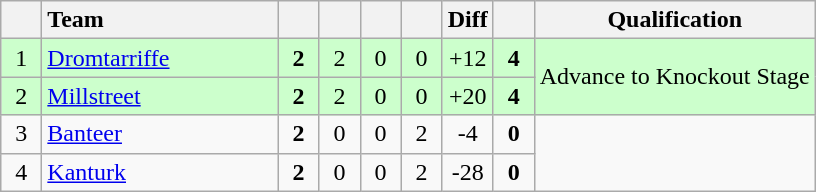<table class="wikitable" style="text-align:center">
<tr>
<th width="20"></th>
<th width="150" style="text-align:left;">Team</th>
<th width="20"></th>
<th width="20"></th>
<th width="20"></th>
<th width="20"></th>
<th>Diff</th>
<th width="20"></th>
<th>Qualification</th>
</tr>
<tr style="background:#ccffcc">
<td>1</td>
<td align="left"> <a href='#'>Dromtarriffe</a></td>
<td><strong>2</strong></td>
<td>2</td>
<td>0</td>
<td>0</td>
<td>+12</td>
<td><strong>4</strong></td>
<td rowspan="2">Advance to Knockout Stage</td>
</tr>
<tr style="background:#ccffcc">
<td>2</td>
<td align="left"> <a href='#'>Millstreet</a></td>
<td><strong>2</strong></td>
<td>2</td>
<td>0</td>
<td>0</td>
<td>+20</td>
<td><strong>4</strong></td>
</tr>
<tr>
<td>3</td>
<td align="left"> <a href='#'>Banteer</a></td>
<td><strong>2</strong></td>
<td>0</td>
<td>0</td>
<td>2</td>
<td>-4</td>
<td><strong>0</strong></td>
<td rowspan="2"></td>
</tr>
<tr>
<td>4</td>
<td align="left"> <a href='#'>Kanturk</a></td>
<td><strong>2</strong></td>
<td>0</td>
<td>0</td>
<td>2</td>
<td>-28</td>
<td><strong>0</strong></td>
</tr>
</table>
